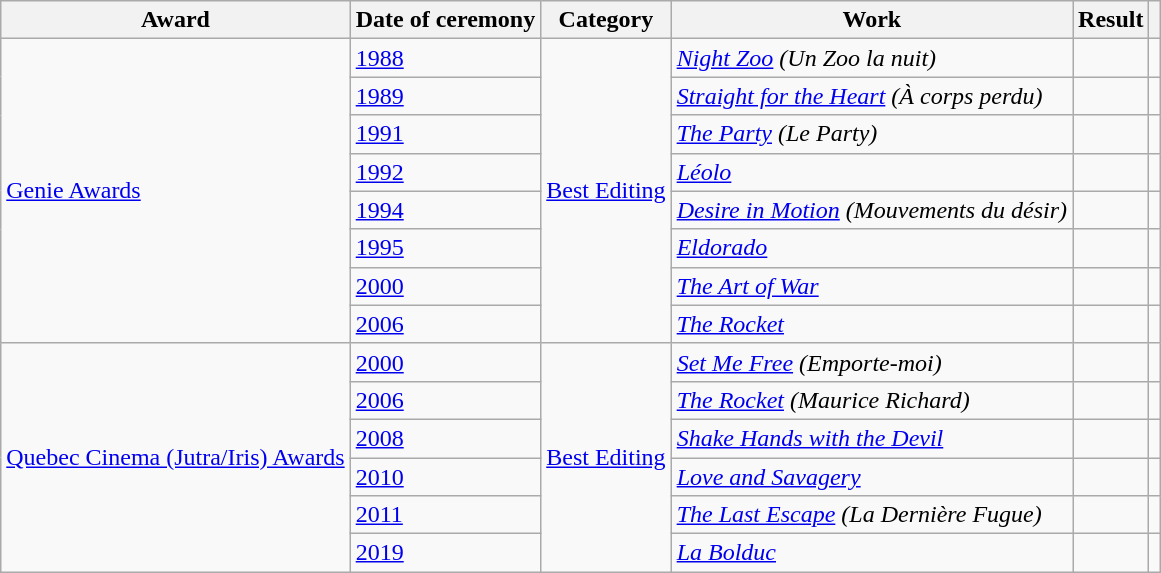<table class="wikitable plainrowheaders sortable">
<tr>
<th scope="col">Award</th>
<th scope="col">Date of ceremony</th>
<th scope="col">Category</th>
<th scope="col">Work</th>
<th scope="col">Result</th>
<th scope="col" class="unsortable"></th>
</tr>
<tr>
<td rowspan=8><a href='#'>Genie Awards</a></td>
<td><a href='#'>1988</a></td>
<td rowspan=8><a href='#'>Best Editing</a></td>
<td><em><a href='#'>Night Zoo</a> (Un Zoo la nuit)</em></td>
<td></td>
<td></td>
</tr>
<tr>
<td><a href='#'>1989</a></td>
<td><em><a href='#'>Straight for the Heart</a> (À corps perdu)</em></td>
<td></td>
<td></td>
</tr>
<tr>
<td><a href='#'>1991</a></td>
<td><em><a href='#'>The Party</a> (Le Party)</em></td>
<td></td>
<td></td>
</tr>
<tr>
<td><a href='#'>1992</a></td>
<td><em><a href='#'>Léolo</a></em></td>
<td></td>
<td></td>
</tr>
<tr>
<td><a href='#'>1994</a></td>
<td><em><a href='#'>Desire in Motion</a> (Mouvements du désir)</em></td>
<td></td>
<td></td>
</tr>
<tr>
<td><a href='#'>1995</a></td>
<td><em><a href='#'>Eldorado</a></em></td>
<td></td>
<td></td>
</tr>
<tr>
<td><a href='#'>2000</a></td>
<td><em><a href='#'>The Art of War</a></em></td>
<td></td>
<td></td>
</tr>
<tr>
<td><a href='#'>2006</a></td>
<td><em><a href='#'>The Rocket</a></em></td>
<td></td>
<td></td>
</tr>
<tr>
<td rowspan=6><a href='#'>Quebec Cinema (Jutra/Iris) Awards</a></td>
<td><a href='#'>2000</a></td>
<td rowspan=6><a href='#'>Best Editing</a></td>
<td><em><a href='#'>Set Me Free</a> (Emporte-moi)</em></td>
<td></td>
<td></td>
</tr>
<tr>
<td><a href='#'>2006</a></td>
<td><em><a href='#'>The Rocket</a> (Maurice Richard)</em></td>
<td></td>
<td></td>
</tr>
<tr>
<td><a href='#'>2008</a></td>
<td><em><a href='#'>Shake Hands with the Devil</a></em></td>
<td></td>
<td></td>
</tr>
<tr>
<td><a href='#'>2010</a></td>
<td><em><a href='#'>Love and Savagery</a></em></td>
<td></td>
<td></td>
</tr>
<tr>
<td><a href='#'>2011</a></td>
<td><em><a href='#'>The Last Escape</a> (La Dernière Fugue)</em></td>
<td></td>
<td></td>
</tr>
<tr>
<td><a href='#'>2019</a></td>
<td><em><a href='#'>La Bolduc</a></em></td>
<td></td>
<td></td>
</tr>
</table>
